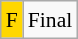<table class="wikitable" style="margin:0.5em auto; font-size:90%; line-height:1.25em;">
<tr>
<td bgcolor="gold" align=center>F</td>
<td>Final</td>
</tr>
</table>
